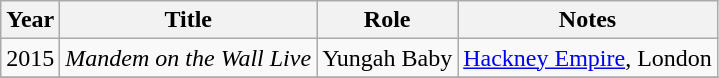<table class="wikitable sortable">
<tr>
<th>Year</th>
<th>Title</th>
<th>Role</th>
<th class="unsortable">Notes</th>
</tr>
<tr>
<td>2015</td>
<td><em>Mandem on the Wall Live</em></td>
<td>Yungah Baby</td>
<td><a href='#'>Hackney Empire</a>, London</td>
</tr>
<tr>
</tr>
</table>
